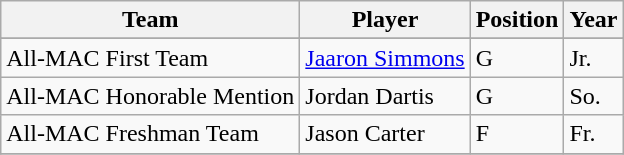<table class="wikitable" border="1">
<tr align=center>
<th style= >Team</th>
<th style= >Player</th>
<th style= >Position</th>
<th style= >Year</th>
</tr>
<tr align="center">
</tr>
<tr>
<td>All-MAC First Team</td>
<td><a href='#'>Jaaron Simmons</a></td>
<td>G</td>
<td>Jr.</td>
</tr>
<tr>
<td>All-MAC Honorable Mention</td>
<td>Jordan Dartis</td>
<td>G</td>
<td>So.</td>
</tr>
<tr>
<td>All-MAC Freshman Team</td>
<td>Jason Carter</td>
<td>F</td>
<td>Fr.</td>
</tr>
<tr>
</tr>
</table>
